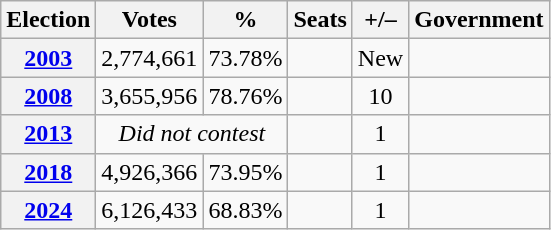<table class=wikitable style=text-align:center>
<tr>
<th>Election</th>
<th>Votes</th>
<th>%</th>
<th>Seats</th>
<th>+/–</th>
<th>Government</th>
</tr>
<tr>
<th><a href='#'>2003</a></th>
<td>2,774,661</td>
<td>73.78%</td>
<td></td>
<td>New</td>
<td></td>
</tr>
<tr>
<th><a href='#'>2008</a></th>
<td>3,655,956</td>
<td>78.76%</td>
<td></td>
<td> 10</td>
<td></td>
</tr>
<tr>
<th><a href='#'>2013</a></th>
<td colspan="2"><em>Did not contest</em></td>
<td></td>
<td> 1</td>
<td></td>
</tr>
<tr>
<th><a href='#'>2018</a></th>
<td>4,926,366</td>
<td>73.95%</td>
<td></td>
<td> 1</td>
<td></td>
</tr>
<tr>
<th><a href='#'>2024</a></th>
<td>6,126,433</td>
<td>68.83%</td>
<td></td>
<td> 1</td>
<td></td>
</tr>
</table>
